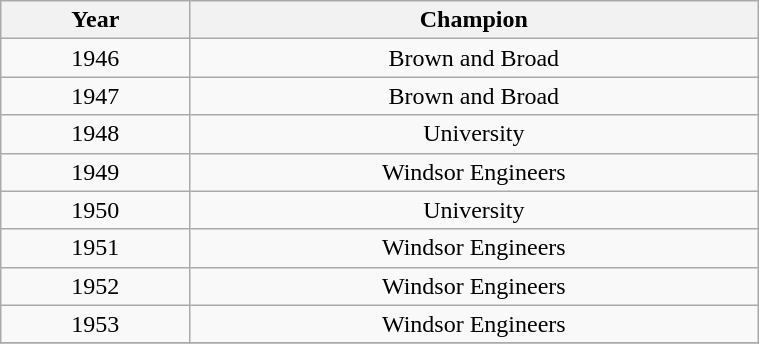<table class="wikitable" width="40%" style="text-align:center;">
<tr>
<th width="10%">Year</th>
<th width="30%">Champion</th>
</tr>
<tr>
<td>1946</td>
<td>Brown and Broad</td>
</tr>
<tr>
<td>1947</td>
<td>Brown and Broad</td>
</tr>
<tr>
<td>1948</td>
<td>University</td>
</tr>
<tr>
<td>1949</td>
<td>Windsor Engineers</td>
</tr>
<tr>
<td>1950</td>
<td>University</td>
</tr>
<tr>
<td>1951</td>
<td>Windsor Engineers</td>
</tr>
<tr>
<td>1952</td>
<td>Windsor Engineers</td>
</tr>
<tr>
<td>1953</td>
<td>Windsor Engineers</td>
</tr>
<tr>
</tr>
</table>
